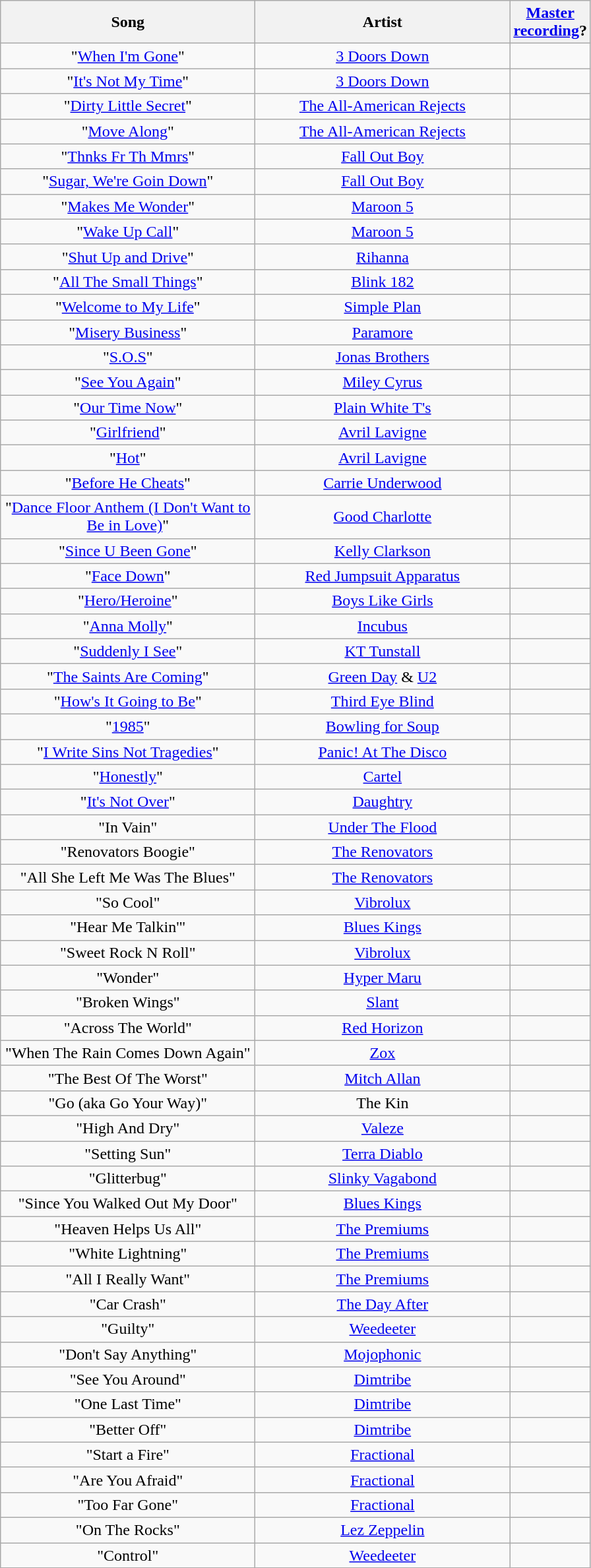<table class="wikitable sortable" style="text-align: center">
<tr>
<th width=250>Song</th>
<th style="width:250px;">Artist</th>
<th width=70><a href='#'>Master recording</a>?</th>
</tr>
<tr>
<td>"<a href='#'>When I'm Gone</a>"</td>
<td><a href='#'>3 Doors Down</a></td>
<td></td>
</tr>
<tr>
<td>"<a href='#'>It's Not My Time</a>"</td>
<td><a href='#'>3 Doors Down</a></td>
<td></td>
</tr>
<tr>
<td>"<a href='#'>Dirty Little Secret</a>"</td>
<td><a href='#'>The All-American Rejects</a></td>
<td></td>
</tr>
<tr>
<td>"<a href='#'>Move Along</a>"</td>
<td><a href='#'>The All-American Rejects</a></td>
<td></td>
</tr>
<tr>
<td>"<a href='#'>Thnks Fr Th Mmrs</a>"</td>
<td><a href='#'>Fall Out Boy</a></td>
<td></td>
</tr>
<tr>
<td>"<a href='#'>Sugar, We're Goin Down</a>"</td>
<td><a href='#'>Fall Out Boy</a></td>
<td></td>
</tr>
<tr>
<td>"<a href='#'>Makes Me Wonder</a>"</td>
<td><a href='#'>Maroon 5</a></td>
<td></td>
</tr>
<tr>
<td>"<a href='#'>Wake Up Call</a>"</td>
<td><a href='#'>Maroon 5</a></td>
<td></td>
</tr>
<tr>
<td>"<a href='#'>Shut Up and Drive</a>"</td>
<td><a href='#'>Rihanna</a></td>
<td></td>
</tr>
<tr>
<td>"<a href='#'>All The Small Things</a>"</td>
<td><a href='#'>Blink 182</a></td>
<td></td>
</tr>
<tr>
<td>"<a href='#'>Welcome to My Life</a>"</td>
<td><a href='#'>Simple Plan</a></td>
<td></td>
</tr>
<tr>
<td>"<a href='#'>Misery Business</a>"</td>
<td><a href='#'>Paramore</a></td>
<td></td>
</tr>
<tr>
<td>"<a href='#'>S.O.S</a>"</td>
<td><a href='#'>Jonas Brothers</a></td>
<td></td>
</tr>
<tr>
<td>"<a href='#'>See You Again</a>"</td>
<td><a href='#'>Miley Cyrus</a></td>
<td></td>
</tr>
<tr>
<td>"<a href='#'>Our Time Now</a>"</td>
<td><a href='#'>Plain White T's</a></td>
<td></td>
</tr>
<tr>
<td>"<a href='#'>Girlfriend</a>"</td>
<td><a href='#'>Avril Lavigne</a></td>
<td></td>
</tr>
<tr>
<td>"<a href='#'>Hot</a>"</td>
<td><a href='#'>Avril Lavigne</a></td>
<td></td>
</tr>
<tr>
<td>"<a href='#'>Before He Cheats</a>"</td>
<td><a href='#'>Carrie Underwood</a></td>
<td></td>
</tr>
<tr>
<td>"<a href='#'>Dance Floor Anthem (I Don't Want to Be in Love)</a>"</td>
<td><a href='#'>Good Charlotte</a></td>
<td></td>
</tr>
<tr>
<td>"<a href='#'>Since U Been Gone</a>"</td>
<td><a href='#'>Kelly Clarkson</a></td>
<td></td>
</tr>
<tr>
<td>"<a href='#'>Face Down</a>"</td>
<td><a href='#'>Red Jumpsuit Apparatus</a></td>
<td></td>
</tr>
<tr>
<td>"<a href='#'>Hero/Heroine</a>"</td>
<td><a href='#'>Boys Like Girls</a></td>
<td></td>
</tr>
<tr>
<td>"<a href='#'>Anna Molly</a>"</td>
<td><a href='#'>Incubus</a></td>
<td></td>
</tr>
<tr>
<td>"<a href='#'>Suddenly I See</a>"</td>
<td><a href='#'>KT Tunstall</a></td>
<td></td>
</tr>
<tr>
<td>"<a href='#'>The Saints Are Coming</a>"</td>
<td><a href='#'>Green Day</a> & <a href='#'>U2</a></td>
<td></td>
</tr>
<tr>
<td>"<a href='#'>How's It Going to Be</a>"</td>
<td><a href='#'>Third Eye Blind</a></td>
<td></td>
</tr>
<tr>
<td>"<a href='#'>1985</a>"</td>
<td><a href='#'>Bowling for Soup</a></td>
<td></td>
</tr>
<tr>
<td>"<a href='#'>I Write Sins Not Tragedies</a>"</td>
<td><a href='#'>Panic! At The Disco</a></td>
<td></td>
</tr>
<tr>
<td>"<a href='#'>Honestly</a>"</td>
<td><a href='#'>Cartel</a></td>
<td></td>
</tr>
<tr>
<td>"<a href='#'>It's Not Over</a>"</td>
<td><a href='#'>Daughtry</a></td>
<td></td>
</tr>
<tr>
<td>"In Vain"</td>
<td><a href='#'>Under The Flood</a></td>
<td></td>
</tr>
<tr>
<td>"Renovators Boogie"</td>
<td><a href='#'>The Renovators</a></td>
<td></td>
</tr>
<tr>
<td>"All She Left Me Was The Blues"</td>
<td><a href='#'>The Renovators</a></td>
<td></td>
</tr>
<tr>
<td>"So Cool"</td>
<td><a href='#'>Vibrolux</a></td>
<td></td>
</tr>
<tr>
<td>"Hear Me Talkin'"</td>
<td><a href='#'>Blues Kings</a></td>
<td></td>
</tr>
<tr>
<td>"Sweet Rock N Roll"</td>
<td><a href='#'>Vibrolux</a></td>
<td></td>
</tr>
<tr>
<td>"Wonder"</td>
<td><a href='#'>Hyper Maru</a></td>
<td></td>
</tr>
<tr>
<td>"Broken Wings"</td>
<td><a href='#'>Slant</a></td>
<td></td>
</tr>
<tr>
<td>"Across The World"</td>
<td><a href='#'>Red Horizon</a></td>
<td></td>
</tr>
<tr>
<td>"When The Rain Comes Down Again"</td>
<td><a href='#'>Zox</a></td>
<td></td>
</tr>
<tr>
<td>"The Best Of The Worst"</td>
<td><a href='#'>Mitch Allan</a></td>
<td></td>
</tr>
<tr>
<td>"Go (aka Go Your Way)"</td>
<td>The Kin</td>
<td></td>
</tr>
<tr>
<td>"High And Dry"</td>
<td><a href='#'>Valeze</a></td>
<td></td>
</tr>
<tr>
<td>"Setting Sun"</td>
<td><a href='#'>Terra Diablo</a></td>
<td></td>
</tr>
<tr>
<td>"Glitterbug"</td>
<td><a href='#'>Slinky Vagabond</a></td>
<td></td>
</tr>
<tr>
<td>"Since You Walked Out My Door"</td>
<td><a href='#'>Blues Kings</a></td>
<td></td>
</tr>
<tr>
<td>"Heaven Helps Us All"</td>
<td><a href='#'>The Premiums</a></td>
<td></td>
</tr>
<tr>
<td>"White Lightning"</td>
<td><a href='#'>The Premiums</a></td>
<td></td>
</tr>
<tr>
<td>"All I Really Want"</td>
<td><a href='#'>The Premiums</a></td>
<td></td>
</tr>
<tr>
<td>"Car Crash"</td>
<td><a href='#'>The Day After</a></td>
<td></td>
</tr>
<tr>
<td>"Guilty"</td>
<td><a href='#'>Weedeeter</a></td>
<td></td>
</tr>
<tr>
<td>"Don't Say Anything"</td>
<td><a href='#'>Mojophonic</a></td>
<td></td>
</tr>
<tr>
<td>"See You Around"</td>
<td><a href='#'>Dimtribe</a></td>
<td></td>
</tr>
<tr>
<td>"One Last Time"</td>
<td><a href='#'>Dimtribe</a></td>
<td></td>
</tr>
<tr>
<td>"Better Off"</td>
<td><a href='#'>Dimtribe</a></td>
<td></td>
</tr>
<tr>
<td>"Start a Fire"</td>
<td><a href='#'>Fractional</a></td>
<td></td>
</tr>
<tr>
<td>"Are You Afraid"</td>
<td><a href='#'>Fractional</a></td>
<td></td>
</tr>
<tr>
<td>"Too Far Gone"</td>
<td><a href='#'>Fractional</a></td>
<td></td>
</tr>
<tr>
<td>"On The Rocks"</td>
<td><a href='#'>Lez Zeppelin</a></td>
<td></td>
</tr>
<tr>
<td>"Control"</td>
<td><a href='#'>Weedeeter</a></td>
<td></td>
</tr>
</table>
